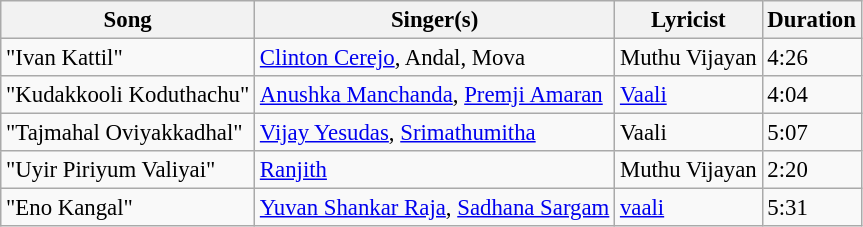<table class="wikitable" style="font-size:95%;">
<tr>
<th>Song</th>
<th>Singer(s)</th>
<th>Lyricist</th>
<th>Duration</th>
</tr>
<tr>
<td>"Ivan Kattil"</td>
<td><a href='#'>Clinton Cerejo</a>, Andal, Mova</td>
<td>Muthu Vijayan</td>
<td>4:26</td>
</tr>
<tr>
<td>"Kudakkooli Koduthachu"</td>
<td><a href='#'>Anushka Manchanda</a>, <a href='#'>Premji Amaran</a></td>
<td><a href='#'>Vaali</a></td>
<td>4:04</td>
</tr>
<tr>
<td>"Tajmahal Oviyakkadhal"</td>
<td><a href='#'>Vijay Yesudas</a>, <a href='#'>Srimathumitha</a></td>
<td>Vaali</td>
<td>5:07</td>
</tr>
<tr>
<td>"Uyir Piriyum Valiyai"</td>
<td><a href='#'>Ranjith</a></td>
<td>Muthu Vijayan</td>
<td>2:20</td>
</tr>
<tr>
<td>"Eno Kangal"</td>
<td><a href='#'>Yuvan Shankar Raja</a>, <a href='#'>Sadhana Sargam</a></td>
<td><a href='#'>vaali</a></td>
<td>5:31</td>
</tr>
</table>
